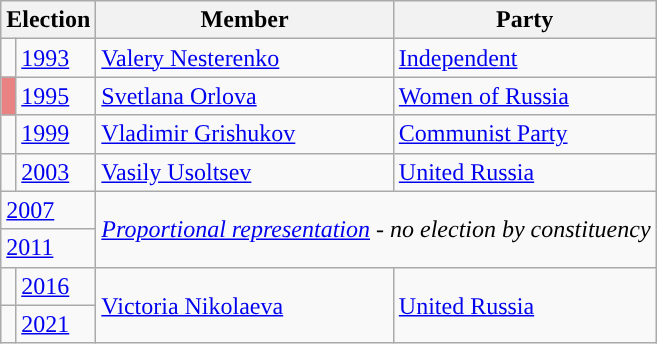<table class="wikitable">
<tr>
<th colspan="2">Election</th>
<th>Member</th>
<th>Party</th>
</tr>
<tr>
<td style="background-color:"></td>
<td><a href='#'>1993</a></td>
<td><a href='#'>Valery Nesterenko</a></td>
<td><a href='#'>Independent</a></td>
</tr>
<tr>
<td style="background-color:#E98282"></td>
<td><a href='#'>1995</a></td>
<td><a href='#'>Svetlana Orlova</a></td>
<td><a href='#'>Women of Russia</a></td>
</tr>
<tr>
<td style="background-color:"></td>
<td><a href='#'>1999</a></td>
<td><a href='#'>Vladimir Grishukov</a></td>
<td><a href='#'>Communist Party</a></td>
</tr>
<tr>
<td style="background-color:"></td>
<td><a href='#'>2003</a></td>
<td><a href='#'>Vasily Usoltsev</a></td>
<td><a href='#'>United Russia</a></td>
</tr>
<tr>
<td colspan=2><a href='#'>2007</a></td>
<td colspan=2 rowspan=2><em><a href='#'>Proportional representation</a> - no election by constituency</em></td>
</tr>
<tr>
<td colspan=2><a href='#'>2011</a></td>
</tr>
<tr>
<td style="background-color: "></td>
<td><a href='#'>2016</a></td>
<td rowspan=2><a href='#'>Victoria Nikolaeva</a></td>
<td rowspan=2><a href='#'>United Russia</a></td>
</tr>
<tr>
<td style="background-color: "></td>
<td><a href='#'>2021</a></td>
</tr>
</table>
